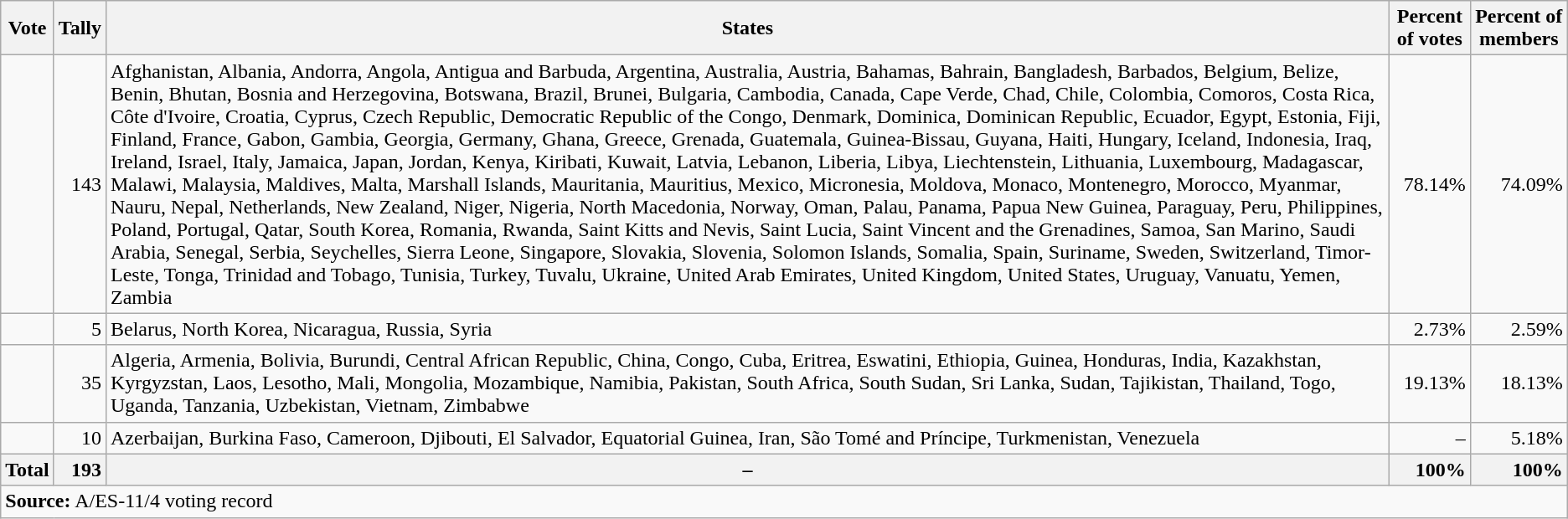<table class="wikitable">
<tr>
<th scope="col">Vote</th>
<th scope="col">Tally</th>
<th scope="col">States</th>
<th scope="col">Percent of votes</th>
<th scope="col">Percent of members</th>
</tr>
<tr>
<td></td>
<td style="text-align: right">143</td>
<td>Afghanistan, Albania, Andorra, Angola, Antigua and Barbuda, Argentina, Australia, Austria, Bahamas, Bahrain, Bangladesh, Barbados, Belgium, Belize, Benin, Bhutan, Bosnia and Herzegovina, Botswana, Brazil, Brunei, Bulgaria, Cambodia, Canada, Cape Verde, Chad, Chile, Colombia, Comoros, Costa Rica, Côte d'Ivoire, Croatia, Cyprus, Czech Republic, Democratic Republic of the Congo, Denmark, Dominica, Dominican Republic, Ecuador, Egypt, Estonia, Fiji, Finland, France, Gabon, Gambia, Georgia, Germany, Ghana, Greece, Grenada, Guatemala, Guinea-Bissau, Guyana, Haiti, Hungary, Iceland, Indonesia, Iraq, Ireland, Israel, Italy, Jamaica, Japan, Jordan, Kenya, Kiribati, Kuwait, Latvia, Lebanon, Liberia, Libya, Liechtenstein, Lithuania, Luxembourg, Madagascar, Malawi, Malaysia, Maldives, Malta, Marshall Islands, Mauritania, Mauritius, Mexico, Micronesia, Moldova, Monaco, Montenegro, Morocco, Myanmar, Nauru, Nepal, Netherlands, New Zealand, Niger, Nigeria, North Macedonia, Norway, Oman, Palau, Panama, Papua New Guinea, Paraguay, Peru, Philippines, Poland, Portugal, Qatar, South Korea, Romania, Rwanda, Saint Kitts and Nevis, Saint Lucia, Saint Vincent and the Grenadines, Samoa, San Marino, Saudi Arabia, Senegal, Serbia, Seychelles, Sierra Leone, Singapore, Slovakia, Slovenia, Solomon Islands, Somalia, Spain, Suriname, Sweden, Switzerland, Timor-Leste, Tonga, Trinidad and Tobago, Tunisia, Turkey, Tuvalu, Ukraine, United Arab Emirates, United Kingdom, United States, Uruguay, Vanuatu, Yemen, Zambia</td>
<td style="text-align: right">78.14%</td>
<td style="text-align: right">74.09%</td>
</tr>
<tr>
<td></td>
<td style="text-align: right">5</td>
<td>Belarus, North Korea, Nicaragua, Russia, Syria</td>
<td style="text-align: right">2.73%</td>
<td style="text-align: right">2.59%</td>
</tr>
<tr>
<td></td>
<td style="text-align: right">35</td>
<td>Algeria, Armenia, Bolivia, Burundi, Central African Republic, China, Congo, Cuba, Eritrea, Eswatini, Ethiopia, Guinea, Honduras, India, Kazakhstan, Kyrgyzstan, Laos, Lesotho, Mali, Mongolia, Mozambique, Namibia, Pakistan, South Africa, South Sudan, Sri Lanka, Sudan, Tajikistan, Thailand, Togo, Uganda, Tanzania, Uzbekistan, Vietnam, Zimbabwe</td>
<td style="text-align: right">19.13%</td>
<td style="text-align: right">18.13%</td>
</tr>
<tr>
<td></td>
<td style="text-align: right">10</td>
<td>Azerbaijan, Burkina Faso, Cameroon, Djibouti, El Salvador, Equatorial Guinea, Iran, São Tomé and Príncipe, Turkmenistan, Venezuela</td>
<td style="text-align: right">–</td>
<td style="text-align: right">5.18%</td>
</tr>
<tr>
<th style="text-align: left">Total</th>
<th style="text-align: right">193</th>
<th>–</th>
<th style="text-align: right">100%</th>
<th style="text-align: right">100%</th>
</tr>
<tr>
<td colspan="5"><strong>Source:</strong> A/ES-11/4 voting record</td>
</tr>
</table>
